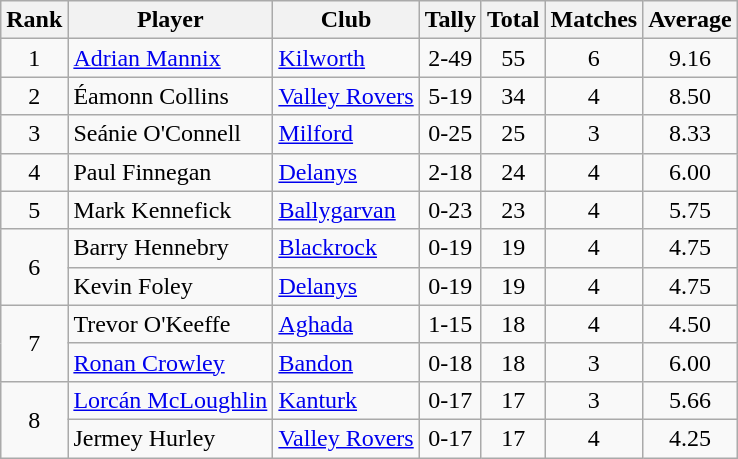<table class="wikitable">
<tr>
<th>Rank</th>
<th>Player</th>
<th>Club</th>
<th>Tally</th>
<th>Total</th>
<th>Matches</th>
<th>Average</th>
</tr>
<tr>
<td rowspan="1" style="text-align:center;">1</td>
<td><a href='#'>Adrian Mannix</a></td>
<td><a href='#'>Kilworth</a></td>
<td align=center>2-49</td>
<td align=center>55</td>
<td align=center>6</td>
<td align=center>9.16</td>
</tr>
<tr>
<td rowspan="1" style="text-align:center;">2</td>
<td>Éamonn Collins</td>
<td><a href='#'>Valley Rovers</a></td>
<td align=center>5-19</td>
<td align=center>34</td>
<td align=center>4</td>
<td align=center>8.50</td>
</tr>
<tr>
<td rowspan="1" style="text-align:center;">3</td>
<td>Seánie O'Connell</td>
<td><a href='#'>Milford</a></td>
<td align=center>0-25</td>
<td align=center>25</td>
<td align=center>3</td>
<td align=center>8.33</td>
</tr>
<tr>
<td rowspan="1" style="text-align:center;">4</td>
<td>Paul Finnegan</td>
<td><a href='#'>Delanys</a></td>
<td align=center>2-18</td>
<td align=center>24</td>
<td align=center>4</td>
<td align=center>6.00</td>
</tr>
<tr>
<td rowspan="1" style="text-align:center;">5</td>
<td>Mark Kennefick</td>
<td><a href='#'>Ballygarvan</a></td>
<td align=center>0-23</td>
<td align=center>23</td>
<td align=center>4</td>
<td align=center>5.75</td>
</tr>
<tr>
<td rowspan="2" style="text-align:center;">6</td>
<td>Barry Hennebry</td>
<td><a href='#'>Blackrock</a></td>
<td align=center>0-19</td>
<td align=center>19</td>
<td align=center>4</td>
<td align=center>4.75</td>
</tr>
<tr>
<td>Kevin Foley</td>
<td><a href='#'>Delanys</a></td>
<td align=center>0-19</td>
<td align=center>19</td>
<td align=center>4</td>
<td align=center>4.75</td>
</tr>
<tr>
<td rowspan="2" style="text-align:center;">7</td>
<td>Trevor O'Keeffe</td>
<td><a href='#'>Aghada</a></td>
<td align=center>1-15</td>
<td align=center>18</td>
<td align=center>4</td>
<td align=center>4.50</td>
</tr>
<tr>
<td><a href='#'>Ronan Crowley</a></td>
<td><a href='#'>Bandon</a></td>
<td align=center>0-18</td>
<td align=center>18</td>
<td align=center>3</td>
<td align=center>6.00</td>
</tr>
<tr>
<td rowspan="2" style="text-align:center;">8</td>
<td><a href='#'>Lorcán McLoughlin</a></td>
<td><a href='#'>Kanturk</a></td>
<td align=center>0-17</td>
<td align=center>17</td>
<td align=center>3</td>
<td align=center>5.66</td>
</tr>
<tr>
<td>Jermey Hurley</td>
<td><a href='#'>Valley Rovers</a></td>
<td align=center>0-17</td>
<td align=center>17</td>
<td align=center>4</td>
<td align=center>4.25</td>
</tr>
</table>
